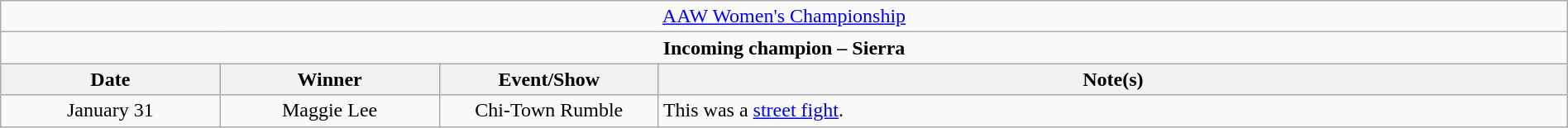<table class="wikitable" style="text-align:center; width:100%;">
<tr>
<td colspan="4" style="text-align: center;"><a href='#'>AAW Women's Championship</a></td>
</tr>
<tr>
<td colspan="4" style="text-align: center;"><strong>Incoming champion – Sierra</strong></td>
</tr>
<tr>
<th width="14%">Date</th>
<th width="14%">Winner</th>
<th width="14%">Event/Show</th>
<th width="58%">Note(s)</th>
</tr>
<tr>
<td>January 31</td>
<td>Maggie Lee</td>
<td>Chi-Town Rumble</td>
<td align=left>This was a <a href='#'>street fight</a>.</td>
</tr>
</table>
